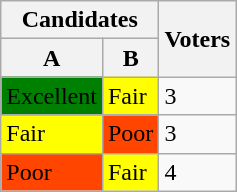<table class="wikitable">
<tr>
<th colspan=2>Candidates</th>
<th rowspan=2>Voters</th>
</tr>
<tr>
<th>A</th>
<th>B</th>
</tr>
<tr>
<td bgcolor="green">Excellent</td>
<td bgcolor="yellow">Fair</td>
<td>3</td>
</tr>
<tr>
<td bgcolor="yellow">Fair</td>
<td bgcolor="orangered">Poor</td>
<td>3</td>
</tr>
<tr>
<td bgcolor="orangered">Poor</td>
<td bgcolor="yellow">Fair</td>
<td>4</td>
</tr>
</table>
